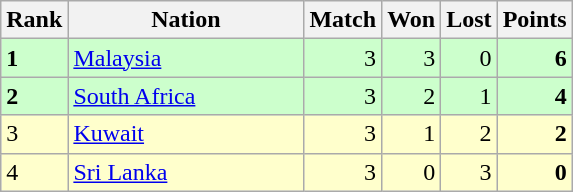<table class="wikitable">
<tr>
<th width=20>Rank</th>
<th width=150>Nation</th>
<th width=20>Match</th>
<th width=20>Won</th>
<th width=20>Lost</th>
<th width=20>Points</th>
</tr>
<tr style="text-align:right; background:#cfc;">
<td align="left"><strong>1</strong></td>
<td style="text-align:left;"> <a href='#'>Malaysia</a></td>
<td>3</td>
<td>3</td>
<td>0</td>
<td><strong>6</strong></td>
</tr>
<tr style="text-align:right; background:#cfc;">
<td align="left"><strong>2</strong></td>
<td style="text-align:left;"> <a href='#'>South Africa</a></td>
<td>3</td>
<td>2</td>
<td>1</td>
<td><strong>4</strong></td>
</tr>
<tr style="text-align:right; background:#ffc;">
<td align="left">3</td>
<td style="text-align:left;"> <a href='#'>Kuwait</a></td>
<td>3</td>
<td>1</td>
<td>2</td>
<td><strong>2</strong></td>
</tr>
<tr style="text-align:right; background:#ffc;">
<td align="left">4</td>
<td style="text-align:left;"> <a href='#'>Sri Lanka</a></td>
<td>3</td>
<td>0</td>
<td>3</td>
<td><strong>0</strong></td>
</tr>
</table>
